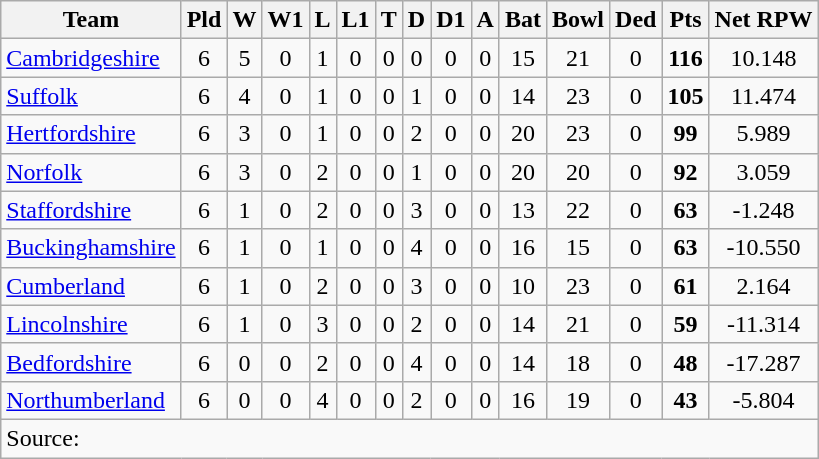<table class="wikitable" style="text-align:center">
<tr>
<th>Team</th>
<th>Pld</th>
<th>W</th>
<th>W1</th>
<th>L</th>
<th>L1</th>
<th>T</th>
<th>D</th>
<th>D1</th>
<th>A</th>
<th>Bat</th>
<th>Bowl</th>
<th>Ded</th>
<th>Pts</th>
<th>Net RPW</th>
</tr>
<tr>
<td align=left><a href='#'>Cambridgeshire</a></td>
<td>6</td>
<td>5</td>
<td>0</td>
<td>1</td>
<td>0</td>
<td>0</td>
<td>0</td>
<td>0</td>
<td>0</td>
<td>15</td>
<td>21</td>
<td>0</td>
<td><strong>116</strong></td>
<td>10.148</td>
</tr>
<tr>
<td align=left><a href='#'>Suffolk</a></td>
<td>6</td>
<td>4</td>
<td>0</td>
<td>1</td>
<td>0</td>
<td>0</td>
<td>1</td>
<td>0</td>
<td>0</td>
<td>14</td>
<td>23</td>
<td>0</td>
<td><strong>105</strong></td>
<td>11.474</td>
</tr>
<tr>
<td align=left><a href='#'>Hertfordshire</a></td>
<td>6</td>
<td>3</td>
<td>0</td>
<td>1</td>
<td>0</td>
<td>0</td>
<td>2</td>
<td>0</td>
<td>0</td>
<td>20</td>
<td>23</td>
<td>0</td>
<td><strong>99</strong></td>
<td>5.989</td>
</tr>
<tr>
<td align=left><a href='#'>Norfolk</a></td>
<td>6</td>
<td>3</td>
<td>0</td>
<td>2</td>
<td>0</td>
<td>0</td>
<td>1</td>
<td>0</td>
<td>0</td>
<td>20</td>
<td>20</td>
<td>0</td>
<td><strong>92</strong></td>
<td>3.059</td>
</tr>
<tr>
<td align=left><a href='#'>Staffordshire</a></td>
<td>6</td>
<td>1</td>
<td>0</td>
<td>2</td>
<td>0</td>
<td>0</td>
<td>3</td>
<td>0</td>
<td>0</td>
<td>13</td>
<td>22</td>
<td>0</td>
<td><strong>63</strong></td>
<td>-1.248</td>
</tr>
<tr>
<td align=left><a href='#'>Buckinghamshire</a></td>
<td>6</td>
<td>1</td>
<td>0</td>
<td>1</td>
<td>0</td>
<td>0</td>
<td>4</td>
<td>0</td>
<td>0</td>
<td>16</td>
<td>15</td>
<td>0</td>
<td><strong>63</strong></td>
<td>-10.550</td>
</tr>
<tr>
<td align=left><a href='#'>Cumberland</a></td>
<td>6</td>
<td>1</td>
<td>0</td>
<td>2</td>
<td>0</td>
<td>0</td>
<td>3</td>
<td>0</td>
<td>0</td>
<td>10</td>
<td>23</td>
<td>0</td>
<td><strong>61</strong></td>
<td>2.164</td>
</tr>
<tr>
<td align=left><a href='#'>Lincolnshire</a></td>
<td>6</td>
<td>1</td>
<td>0</td>
<td>3</td>
<td>0</td>
<td>0</td>
<td>2</td>
<td>0</td>
<td>0</td>
<td>14</td>
<td>21</td>
<td>0</td>
<td><strong>59</strong></td>
<td>-11.314</td>
</tr>
<tr>
<td align=left><a href='#'>Bedfordshire</a></td>
<td>6</td>
<td>0</td>
<td>0</td>
<td>2</td>
<td>0</td>
<td>0</td>
<td>4</td>
<td>0</td>
<td>0</td>
<td>14</td>
<td>18</td>
<td>0</td>
<td><strong>48</strong></td>
<td>-17.287</td>
</tr>
<tr>
<td align=left><a href='#'>Northumberland</a></td>
<td>6</td>
<td>0</td>
<td>0</td>
<td>4</td>
<td>0</td>
<td>0</td>
<td>2</td>
<td>0</td>
<td>0</td>
<td>16</td>
<td>19</td>
<td>0</td>
<td><strong>43</strong></td>
<td>-5.804</td>
</tr>
<tr>
<td colspan=15 align="left">Source:</td>
</tr>
</table>
